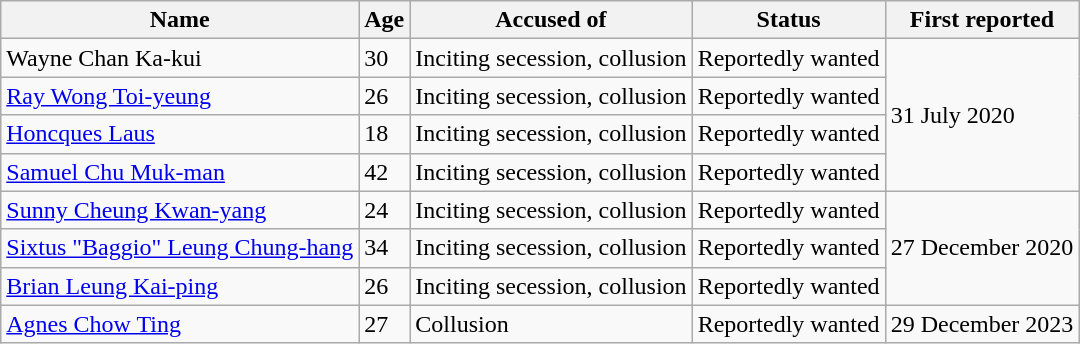<table class="wikitable">
<tr>
<th>Name</th>
<th>Age</th>
<th>Accused of</th>
<th>Status</th>
<th>First reported</th>
</tr>
<tr>
<td>Wayne Chan Ka-kui</td>
<td>30</td>
<td>Inciting secession, collusion</td>
<td>Reportedly wanted</td>
<td rowspan="4">31 July 2020</td>
</tr>
<tr>
<td><a href='#'>Ray Wong Toi-yeung</a></td>
<td>26</td>
<td>Inciting secession, collusion</td>
<td>Reportedly wanted</td>
</tr>
<tr>
<td><a href='#'>Honcques Laus</a></td>
<td>18</td>
<td>Inciting secession, collusion</td>
<td>Reportedly wanted</td>
</tr>
<tr>
<td><a href='#'>Samuel Chu Muk-man</a></td>
<td>42</td>
<td>Inciting secession, collusion</td>
<td>Reportedly wanted</td>
</tr>
<tr>
<td><a href='#'>Sunny Cheung Kwan-yang</a></td>
<td>24</td>
<td>Inciting secession, collusion</td>
<td>Reportedly wanted</td>
<td rowspan="3">27 December 2020</td>
</tr>
<tr>
<td><a href='#'>Sixtus "Baggio" Leung Chung-hang</a></td>
<td>34</td>
<td>Inciting secession, collusion</td>
<td>Reportedly wanted</td>
</tr>
<tr>
<td><a href='#'>Brian Leung Kai-ping</a></td>
<td>26</td>
<td>Inciting secession, collusion</td>
<td>Reportedly wanted</td>
</tr>
<tr>
<td><a href='#'>Agnes Chow Ting</a></td>
<td>27</td>
<td>Collusion</td>
<td>Reportedly wanted</td>
<td>29 December 2023</td>
</tr>
</table>
